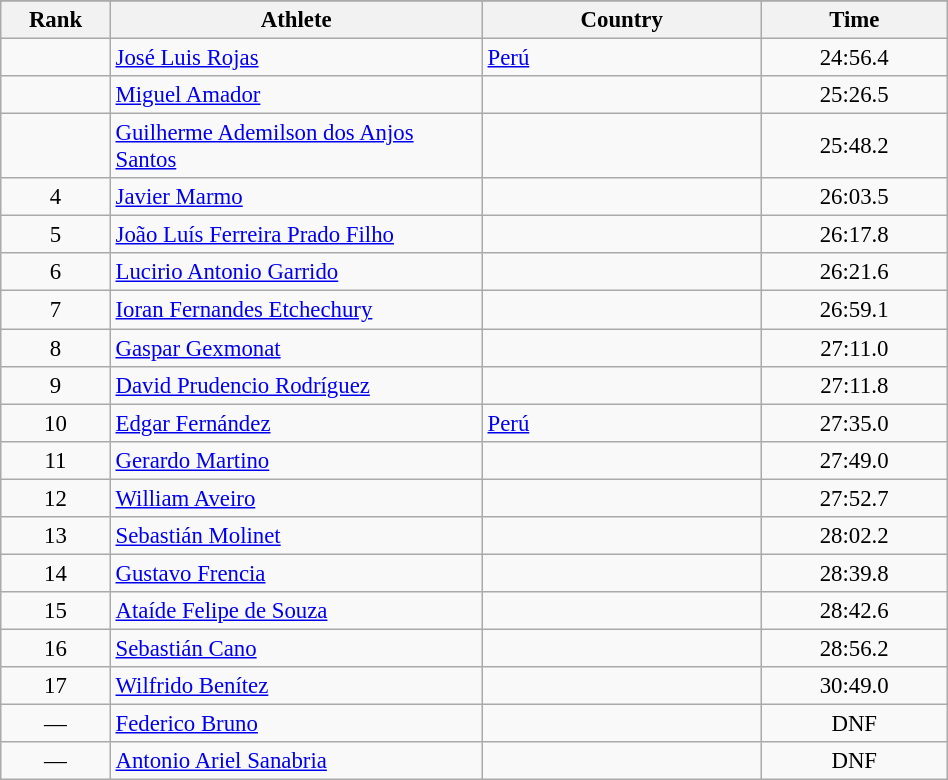<table class="wikitable sortable" style=" text-align:center; font-size:95%;" width="50%">
<tr>
</tr>
<tr>
<th width=5%>Rank</th>
<th width=20%>Athlete</th>
<th width=15%>Country</th>
<th width=10%>Time</th>
</tr>
<tr>
<td align=center></td>
<td align=left><a href='#'>José Luis Rojas</a></td>
<td align=left> <a href='#'>Perú</a></td>
<td>24:56.4</td>
</tr>
<tr>
<td align=center></td>
<td align=left><a href='#'>Miguel Amador</a></td>
<td align=left></td>
<td>25:26.5</td>
</tr>
<tr>
<td align=center></td>
<td align=left><a href='#'>Guilherme Ademilson dos Anjos Santos</a></td>
<td align=left></td>
<td>25:48.2</td>
</tr>
<tr>
<td align=center>4</td>
<td align=left><a href='#'>Javier Marmo</a></td>
<td align=left></td>
<td>26:03.5</td>
</tr>
<tr>
<td align=center>5</td>
<td align=left><a href='#'>João Luís Ferreira Prado Filho</a></td>
<td align=left></td>
<td>26:17.8</td>
</tr>
<tr>
<td align=center>6</td>
<td align=left><a href='#'>Lucirio Antonio Garrido</a></td>
<td align=left></td>
<td>26:21.6</td>
</tr>
<tr>
<td align=center>7</td>
<td align=left><a href='#'>Ioran Fernandes Etchechury</a></td>
<td align=left></td>
<td>26:59.1</td>
</tr>
<tr>
<td align=center>8</td>
<td align=left><a href='#'>Gaspar Gexmonat</a></td>
<td align=left></td>
<td>27:11.0</td>
</tr>
<tr>
<td align=center>9</td>
<td align=left><a href='#'>David Prudencio Rodríguez</a></td>
<td align=left></td>
<td>27:11.8</td>
</tr>
<tr>
<td align=center>10</td>
<td align=left><a href='#'>Edgar Fernández</a></td>
<td align=left> <a href='#'>Perú</a></td>
<td>27:35.0</td>
</tr>
<tr>
<td align=center>11</td>
<td align=left><a href='#'>Gerardo Martino</a></td>
<td align=left></td>
<td>27:49.0</td>
</tr>
<tr>
<td align=center>12</td>
<td align=left><a href='#'>William Aveiro</a></td>
<td align=left></td>
<td>27:52.7</td>
</tr>
<tr>
<td align=center>13</td>
<td align=left><a href='#'>Sebastián Molinet</a></td>
<td align=left></td>
<td>28:02.2</td>
</tr>
<tr>
<td align=center>14</td>
<td align=left><a href='#'>Gustavo Frencia</a></td>
<td align=left></td>
<td>28:39.8</td>
</tr>
<tr>
<td align=center>15</td>
<td align=left><a href='#'>Ataíde Felipe de Souza</a></td>
<td align=left></td>
<td>28:42.6</td>
</tr>
<tr>
<td align=center>16</td>
<td align=left><a href='#'>Sebastián Cano</a></td>
<td align=left></td>
<td>28:56.2</td>
</tr>
<tr>
<td align=center>17</td>
<td align=left><a href='#'>Wilfrido Benítez</a></td>
<td align=left></td>
<td>30:49.0</td>
</tr>
<tr>
<td align=center>—</td>
<td align=left><a href='#'>Federico Bruno</a></td>
<td align=left></td>
<td>DNF</td>
</tr>
<tr>
<td align=center>—</td>
<td align=left><a href='#'>Antonio Ariel Sanabria</a></td>
<td align=left></td>
<td>DNF</td>
</tr>
</table>
